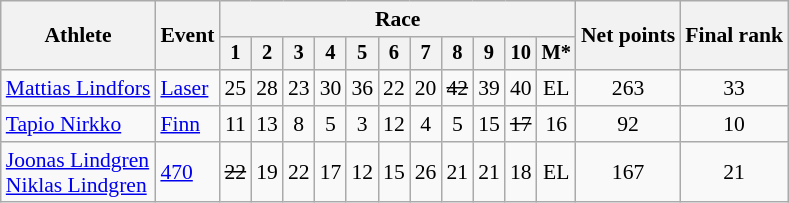<table class="wikitable" style="font-size:90%">
<tr>
<th rowspan="2">Athlete</th>
<th rowspan="2">Event</th>
<th colspan=11>Race</th>
<th rowspan=2>Net points</th>
<th rowspan=2>Final rank</th>
</tr>
<tr style="font-size:95%">
<th>1</th>
<th>2</th>
<th>3</th>
<th>4</th>
<th>5</th>
<th>6</th>
<th>7</th>
<th>8</th>
<th>9</th>
<th>10</th>
<th>M*</th>
</tr>
<tr align=center>
<td align=left><a href='#'>Mattias Lindfors</a></td>
<td align=left><a href='#'>Laser</a></td>
<td>25</td>
<td>28</td>
<td>23</td>
<td>30</td>
<td>36</td>
<td>22</td>
<td>20</td>
<td><s>42</s></td>
<td>39</td>
<td>40</td>
<td>EL</td>
<td>263</td>
<td>33</td>
</tr>
<tr align=center>
<td align=left><a href='#'>Tapio Nirkko</a></td>
<td align=left><a href='#'>Finn</a></td>
<td>11</td>
<td>13</td>
<td>8</td>
<td>5</td>
<td>3</td>
<td>12</td>
<td>4</td>
<td>5</td>
<td>15</td>
<td><s>17</s></td>
<td>16</td>
<td>92</td>
<td>10</td>
</tr>
<tr align=center>
<td align=left><a href='#'>Joonas Lindgren</a><br><a href='#'>Niklas Lindgren</a></td>
<td align=left><a href='#'>470</a></td>
<td><s>22</s></td>
<td>19</td>
<td>22</td>
<td>17</td>
<td>12</td>
<td>15</td>
<td>26</td>
<td>21</td>
<td>21</td>
<td>18</td>
<td>EL</td>
<td>167</td>
<td>21</td>
</tr>
</table>
